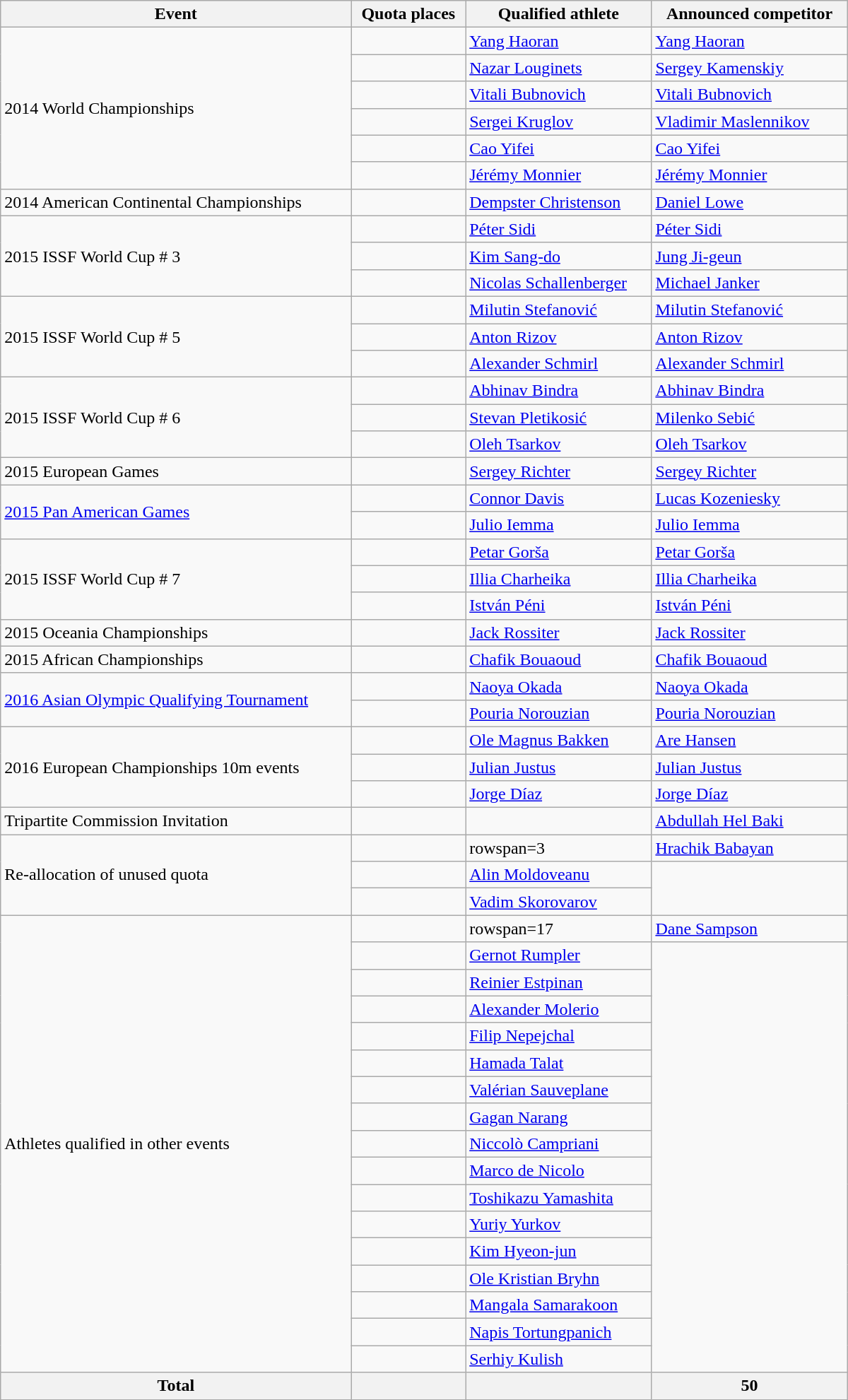<table class=wikitable style="text-align:left" width=800>
<tr>
<th>Event</th>
<th>Quota places</th>
<th>Qualified athlete</th>
<th>Announced competitor</th>
</tr>
<tr>
<td rowspan="6">2014 World Championships</td>
<td></td>
<td><a href='#'>Yang Haoran</a></td>
<td><a href='#'>Yang Haoran</a></td>
</tr>
<tr>
<td></td>
<td><a href='#'>Nazar Louginets</a></td>
<td><a href='#'>Sergey Kamenskiy</a></td>
</tr>
<tr>
<td></td>
<td><a href='#'>Vitali Bubnovich</a></td>
<td><a href='#'>Vitali Bubnovich</a></td>
</tr>
<tr>
<td></td>
<td><a href='#'>Sergei Kruglov</a></td>
<td><a href='#'>Vladimir Maslennikov</a></td>
</tr>
<tr>
<td></td>
<td><a href='#'>Cao Yifei</a></td>
<td><a href='#'>Cao Yifei</a></td>
</tr>
<tr>
<td></td>
<td><a href='#'>Jérémy Monnier</a></td>
<td><a href='#'>Jérémy Monnier</a></td>
</tr>
<tr>
<td>2014 American Continental Championships</td>
<td></td>
<td><a href='#'>Dempster Christenson</a></td>
<td><a href='#'>Daniel Lowe</a></td>
</tr>
<tr>
<td rowspan="3">2015 ISSF World Cup # 3</td>
<td></td>
<td><a href='#'>Péter Sidi</a></td>
<td><a href='#'>Péter Sidi</a></td>
</tr>
<tr>
<td></td>
<td><a href='#'>Kim Sang-do</a></td>
<td><a href='#'>Jung Ji-geun</a></td>
</tr>
<tr>
<td></td>
<td><a href='#'>Nicolas Schallenberger</a></td>
<td><a href='#'>Michael Janker</a></td>
</tr>
<tr>
<td rowspan="3">2015 ISSF World Cup # 5</td>
<td></td>
<td><a href='#'>Milutin Stefanović</a></td>
<td><a href='#'>Milutin Stefanović</a></td>
</tr>
<tr>
<td></td>
<td><a href='#'>Anton Rizov</a></td>
<td><a href='#'>Anton Rizov</a></td>
</tr>
<tr>
<td></td>
<td><a href='#'>Alexander Schmirl</a></td>
<td><a href='#'>Alexander Schmirl</a></td>
</tr>
<tr>
<td rowspan="3">2015 ISSF World Cup # 6</td>
<td></td>
<td><a href='#'>Abhinav Bindra</a></td>
<td><a href='#'>Abhinav Bindra</a></td>
</tr>
<tr>
<td></td>
<td><a href='#'>Stevan Pletikosić</a></td>
<td><a href='#'>Milenko Sebić</a></td>
</tr>
<tr>
<td></td>
<td><a href='#'>Oleh Tsarkov</a></td>
<td><a href='#'>Oleh Tsarkov</a></td>
</tr>
<tr>
<td rowspan="1">2015 European Games</td>
<td></td>
<td><a href='#'>Sergey Richter</a></td>
<td><a href='#'>Sergey Richter</a></td>
</tr>
<tr>
<td rowspan="2"><a href='#'>2015 Pan American Games</a></td>
<td></td>
<td><a href='#'>Connor Davis</a></td>
<td><a href='#'>Lucas Kozeniesky</a></td>
</tr>
<tr>
<td></td>
<td><a href='#'>Julio Iemma</a></td>
<td><a href='#'>Julio Iemma</a></td>
</tr>
<tr>
<td rowspan="3">2015 ISSF World Cup # 7</td>
<td></td>
<td><a href='#'>Petar Gorša</a></td>
<td><a href='#'>Petar Gorša</a></td>
</tr>
<tr>
<td></td>
<td><a href='#'>Illia Charheika</a></td>
<td><a href='#'>Illia Charheika</a></td>
</tr>
<tr>
<td></td>
<td><a href='#'>István Péni</a></td>
<td><a href='#'>István Péni</a></td>
</tr>
<tr>
<td rowspan="1">2015 Oceania Championships</td>
<td></td>
<td><a href='#'>Jack Rossiter</a></td>
<td><a href='#'>Jack Rossiter</a></td>
</tr>
<tr>
<td rowspan="1">2015 African Championships</td>
<td></td>
<td><a href='#'>Chafik Bouaoud</a></td>
<td><a href='#'>Chafik Bouaoud</a></td>
</tr>
<tr>
<td rowspan="2"><a href='#'>2016 Asian Olympic Qualifying Tournament</a></td>
<td></td>
<td><a href='#'>Naoya Okada</a></td>
<td><a href='#'>Naoya Okada</a></td>
</tr>
<tr>
<td></td>
<td><a href='#'>Pouria Norouzian</a></td>
<td><a href='#'>Pouria Norouzian</a></td>
</tr>
<tr>
<td rowspan="3">2016 European Championships 10m events</td>
<td></td>
<td><a href='#'>Ole Magnus Bakken</a></td>
<td><a href='#'>Are Hansen</a></td>
</tr>
<tr>
<td></td>
<td><a href='#'>Julian Justus</a></td>
<td><a href='#'>Julian Justus</a></td>
</tr>
<tr>
<td></td>
<td><a href='#'>Jorge Díaz</a></td>
<td><a href='#'>Jorge Díaz</a></td>
</tr>
<tr>
<td>Tripartite Commission Invitation</td>
<td></td>
<td></td>
<td><a href='#'>Abdullah Hel Baki</a></td>
</tr>
<tr>
<td rowspan=3>Re-allocation of unused quota</td>
<td></td>
<td>rowspan=3 </td>
<td><a href='#'>Hrachik Babayan</a></td>
</tr>
<tr>
<td></td>
<td><a href='#'>Alin Moldoveanu</a></td>
</tr>
<tr>
<td></td>
<td><a href='#'>Vadim Skorovarov</a></td>
</tr>
<tr>
<td rowspan=17>Athletes qualified in other events</td>
<td></td>
<td>rowspan=17 </td>
<td><a href='#'>Dane Sampson</a></td>
</tr>
<tr>
<td></td>
<td><a href='#'>Gernot Rumpler</a></td>
</tr>
<tr>
<td></td>
<td><a href='#'>Reinier Estpinan</a></td>
</tr>
<tr>
<td></td>
<td><a href='#'>Alexander Molerio</a></td>
</tr>
<tr>
<td></td>
<td><a href='#'>Filip Nepejchal</a></td>
</tr>
<tr>
<td></td>
<td><a href='#'>Hamada Talat</a></td>
</tr>
<tr>
<td></td>
<td><a href='#'>Valérian Sauveplane</a></td>
</tr>
<tr>
<td></td>
<td><a href='#'>Gagan Narang</a></td>
</tr>
<tr>
<td></td>
<td><a href='#'>Niccolò Campriani</a></td>
</tr>
<tr>
<td></td>
<td><a href='#'>Marco de Nicolo</a></td>
</tr>
<tr>
<td></td>
<td><a href='#'>Toshikazu Yamashita</a></td>
</tr>
<tr>
<td></td>
<td><a href='#'>Yuriy Yurkov</a></td>
</tr>
<tr>
<td></td>
<td><a href='#'>Kim Hyeon-jun</a></td>
</tr>
<tr>
<td></td>
<td><a href='#'>Ole Kristian Bryhn</a></td>
</tr>
<tr>
<td></td>
<td><a href='#'>Mangala Samarakoon</a></td>
</tr>
<tr>
<td></td>
<td><a href='#'>Napis Tortungpanich</a></td>
</tr>
<tr>
<td></td>
<td><a href='#'>Serhiy Kulish</a></td>
</tr>
<tr>
<th>Total</th>
<th></th>
<th></th>
<th>50</th>
</tr>
</table>
